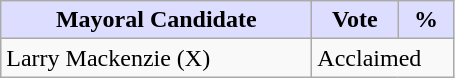<table class="wikitable">
<tr>
<th style="background:#ddf; width:200px;">Mayoral Candidate </th>
<th style="background:#ddf; width:50px;">Vote</th>
<th style="background:#ddf; width:30px;">%</th>
</tr>
<tr>
<td>Larry Mackenzie (X)</td>
<td colspan="2">Acclaimed</td>
</tr>
</table>
